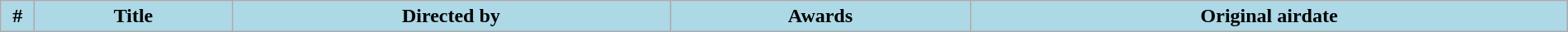<table class="wikitable plainrowheaders" style="width:100%; margin:auto;">
<tr>
<th style="background-color:#ADD8E6; width:20px;">#</th>
<th style="background-color:#ADD8E6;">Title</th>
<th style="background-color:#ADD8E6;">Directed by</th>
<th style="background-color:#ADD8E6;">Awards</th>
<th style="background-color:#ADD8E6;">Original airdate<br>







</th>
</tr>
</table>
